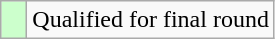<table class="wikitable">
<tr>
<td style="width:10px; background:#cfc"></td>
<td>Qualified for final round</td>
</tr>
</table>
